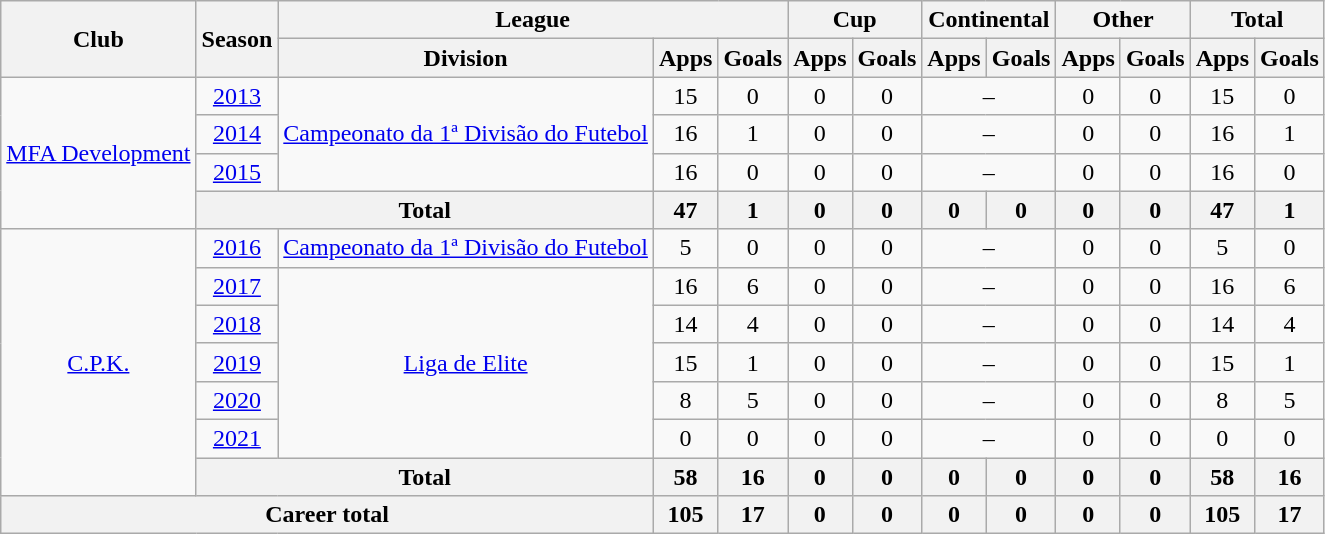<table class="wikitable" style="text-align: center">
<tr>
<th rowspan="2">Club</th>
<th rowspan="2">Season</th>
<th colspan="3">League</th>
<th colspan="2">Cup</th>
<th colspan="2">Continental</th>
<th colspan="2">Other</th>
<th colspan="2">Total</th>
</tr>
<tr>
<th>Division</th>
<th>Apps</th>
<th>Goals</th>
<th>Apps</th>
<th>Goals</th>
<th>Apps</th>
<th>Goals</th>
<th>Apps</th>
<th>Goals</th>
<th>Apps</th>
<th>Goals</th>
</tr>
<tr>
<td rowspan="4"><a href='#'>MFA Development</a></td>
<td><a href='#'>2013</a></td>
<td rowspan="3"><a href='#'>Campeonato da 1ª Divisão do Futebol</a></td>
<td>15</td>
<td>0</td>
<td>0</td>
<td>0</td>
<td colspan="2">–</td>
<td>0</td>
<td>0</td>
<td>15</td>
<td>0</td>
</tr>
<tr>
<td><a href='#'>2014</a></td>
<td>16</td>
<td>1</td>
<td>0</td>
<td>0</td>
<td colspan="2">–</td>
<td>0</td>
<td>0</td>
<td>16</td>
<td>1</td>
</tr>
<tr>
<td><a href='#'>2015</a></td>
<td>16</td>
<td>0</td>
<td>0</td>
<td>0</td>
<td colspan="2">–</td>
<td>0</td>
<td>0</td>
<td>16</td>
<td>0</td>
</tr>
<tr>
<th colspan="2"><strong>Total</strong></th>
<th>47</th>
<th>1</th>
<th>0</th>
<th>0</th>
<th>0</th>
<th>0</th>
<th>0</th>
<th>0</th>
<th>47</th>
<th>1</th>
</tr>
<tr>
<td rowspan="7"><a href='#'>C.P.K.</a></td>
<td><a href='#'>2016</a></td>
<td><a href='#'>Campeonato da 1ª Divisão do Futebol</a></td>
<td>5</td>
<td>0</td>
<td>0</td>
<td>0</td>
<td colspan="2">–</td>
<td>0</td>
<td>0</td>
<td>5</td>
<td>0</td>
</tr>
<tr>
<td><a href='#'>2017</a></td>
<td rowspan="5"><a href='#'>Liga de Elite</a></td>
<td>16</td>
<td>6</td>
<td>0</td>
<td>0</td>
<td colspan="2">–</td>
<td>0</td>
<td>0</td>
<td>16</td>
<td>6</td>
</tr>
<tr>
<td><a href='#'>2018</a></td>
<td>14</td>
<td>4</td>
<td>0</td>
<td>0</td>
<td colspan="2">–</td>
<td>0</td>
<td>0</td>
<td>14</td>
<td>4</td>
</tr>
<tr>
<td><a href='#'>2019</a></td>
<td>15</td>
<td>1</td>
<td>0</td>
<td>0</td>
<td colspan="2">–</td>
<td>0</td>
<td>0</td>
<td>15</td>
<td>1</td>
</tr>
<tr>
<td><a href='#'>2020</a></td>
<td>8</td>
<td>5</td>
<td>0</td>
<td>0</td>
<td colspan="2">–</td>
<td>0</td>
<td>0</td>
<td>8</td>
<td>5</td>
</tr>
<tr>
<td><a href='#'>2021</a></td>
<td>0</td>
<td>0</td>
<td>0</td>
<td>0</td>
<td colspan="2">–</td>
<td>0</td>
<td>0</td>
<td>0</td>
<td>0</td>
</tr>
<tr>
<th colspan="2"><strong>Total</strong></th>
<th>58</th>
<th>16</th>
<th>0</th>
<th>0</th>
<th>0</th>
<th>0</th>
<th>0</th>
<th>0</th>
<th>58</th>
<th>16</th>
</tr>
<tr>
<th colspan="3"><strong>Career total</strong></th>
<th>105</th>
<th>17</th>
<th>0</th>
<th>0</th>
<th>0</th>
<th>0</th>
<th>0</th>
<th>0</th>
<th>105</th>
<th>17</th>
</tr>
</table>
